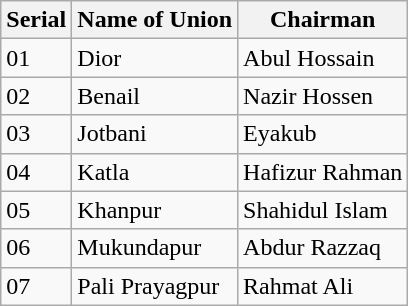<table class="wikitable">
<tr>
<th>Serial</th>
<th>Name of Union</th>
<th>Chairman</th>
</tr>
<tr>
<td>01</td>
<td>Dior</td>
<td>Abul Hossain</td>
</tr>
<tr>
<td>02</td>
<td>Benail</td>
<td>Nazir Hossen</td>
</tr>
<tr>
<td>03</td>
<td>Jotbani</td>
<td>Eyakub</td>
</tr>
<tr>
<td>04</td>
<td>Katla</td>
<td>Hafizur Rahman</td>
</tr>
<tr>
<td>05</td>
<td>Khanpur</td>
<td>Shahidul Islam</td>
</tr>
<tr>
<td>06</td>
<td>Mukundapur</td>
<td>Abdur Razzaq</td>
</tr>
<tr>
<td>07</td>
<td>Pali Prayagpur</td>
<td>Rahmat Ali</td>
</tr>
</table>
